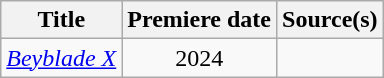<table class="wikitable sortable" style="text-align: center;">
<tr>
<th>Title</th>
<th>Premiere date</th>
<th>Source(s)</th>
</tr>
<tr>
<td scope="row" style="text-align:left;"><em><a href='#'>Beyblade X</a></em></td>
<td>2024</td>
<td></td>
</tr>
</table>
